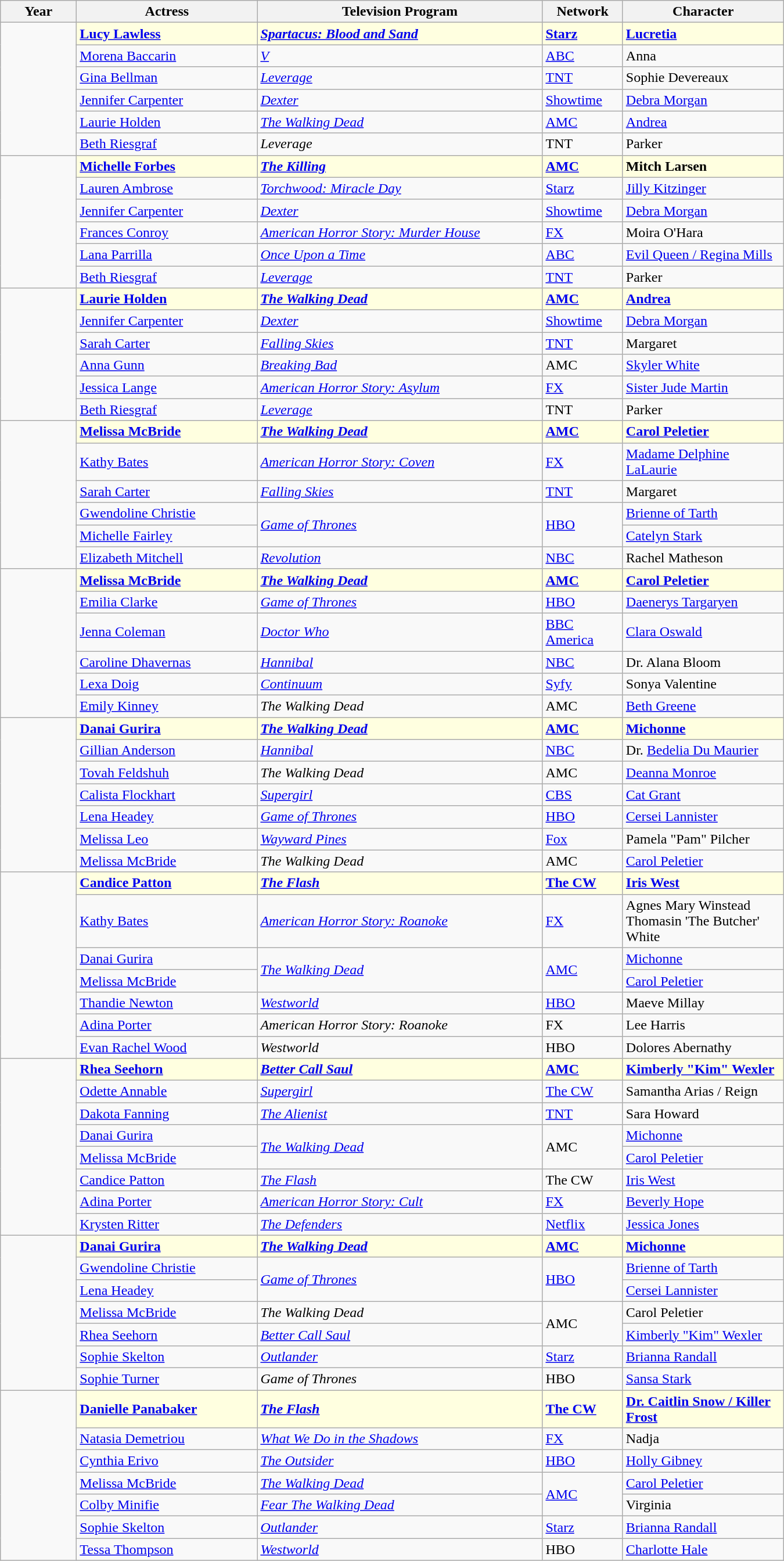<table class="wikitable" width="900px" border="1" cellpadding="5" cellspacing="0" align="center">
<tr>
<th width="80px">Year</th>
<th width="200px">Actress</th>
<th width="320px">Television Program</th>
<th>Network</th>
<th>Character</th>
</tr>
<tr>
<td rowspan=6></td>
<td style="background:lightyellow"><strong><a href='#'>Lucy Lawless</a></strong></td>
<td style="background:lightyellow"><strong><em><a href='#'>Spartacus: Blood and Sand</a></em></strong></td>
<td style="background:lightyellow"><strong><a href='#'>Starz</a></strong></td>
<td style="background:lightyellow"><strong><a href='#'>Lucretia</a></strong></td>
</tr>
<tr>
<td><a href='#'>Morena Baccarin</a></td>
<td><em><a href='#'>V</a></em></td>
<td><a href='#'>ABC</a></td>
<td>Anna</td>
</tr>
<tr>
<td><a href='#'>Gina Bellman</a></td>
<td><em><a href='#'>Leverage</a></em></td>
<td><a href='#'>TNT</a></td>
<td>Sophie Devereaux</td>
</tr>
<tr>
<td><a href='#'>Jennifer Carpenter</a></td>
<td><em><a href='#'>Dexter</a></em></td>
<td><a href='#'>Showtime</a></td>
<td><a href='#'>Debra Morgan</a></td>
</tr>
<tr>
<td><a href='#'>Laurie Holden</a></td>
<td><em><a href='#'>The Walking Dead</a></em></td>
<td><a href='#'>AMC</a></td>
<td><a href='#'>Andrea</a></td>
</tr>
<tr>
<td><a href='#'>Beth Riesgraf</a></td>
<td><em>Leverage</em></td>
<td>TNT</td>
<td>Parker</td>
</tr>
<tr>
<td rowspan=6></td>
<td style="background:lightyellow"><strong><a href='#'>Michelle Forbes</a></strong></td>
<td style="background:lightyellow"><strong><em><a href='#'>The Killing</a></em></strong></td>
<td style="background:lightyellow"><strong><a href='#'>AMC</a></strong></td>
<td style="background:lightyellow"><strong>Mitch Larsen</strong></td>
</tr>
<tr>
<td><a href='#'>Lauren Ambrose</a></td>
<td><em><a href='#'>Torchwood: Miracle Day</a></em></td>
<td><a href='#'>Starz</a></td>
<td><a href='#'>Jilly Kitzinger</a></td>
</tr>
<tr>
<td><a href='#'>Jennifer Carpenter</a></td>
<td><em><a href='#'>Dexter</a></em></td>
<td><a href='#'>Showtime</a></td>
<td><a href='#'>Debra Morgan</a></td>
</tr>
<tr>
<td><a href='#'>Frances Conroy</a></td>
<td><em><a href='#'>American Horror Story: Murder House</a></em></td>
<td><a href='#'>FX</a></td>
<td>Moira O'Hara</td>
</tr>
<tr>
<td><a href='#'>Lana Parrilla</a></td>
<td><em><a href='#'>Once Upon a Time</a></em></td>
<td><a href='#'>ABC</a></td>
<td><a href='#'>Evil Queen / Regina Mills</a></td>
</tr>
<tr>
<td><a href='#'>Beth Riesgraf</a></td>
<td><em><a href='#'>Leverage</a></em></td>
<td><a href='#'>TNT</a></td>
<td>Parker</td>
</tr>
<tr>
<td rowspan=6></td>
<td style="background:lightyellow"><strong><a href='#'>Laurie Holden</a></strong></td>
<td style="background:lightyellow"><strong><em><a href='#'>The Walking Dead</a></em></strong></td>
<td style="background:lightyellow"><strong><a href='#'>AMC</a></strong></td>
<td style="background:lightyellow"><strong><a href='#'>Andrea</a></strong></td>
</tr>
<tr>
<td><a href='#'>Jennifer Carpenter</a></td>
<td><em><a href='#'>Dexter</a></em></td>
<td><a href='#'>Showtime</a></td>
<td><a href='#'>Debra Morgan</a></td>
</tr>
<tr>
<td><a href='#'>Sarah Carter</a></td>
<td><em><a href='#'>Falling Skies</a></em></td>
<td><a href='#'>TNT</a></td>
<td>Margaret</td>
</tr>
<tr>
<td><a href='#'>Anna Gunn</a></td>
<td><em><a href='#'>Breaking Bad</a></em></td>
<td>AMC</td>
<td><a href='#'>Skyler White</a></td>
</tr>
<tr>
<td><a href='#'>Jessica Lange</a></td>
<td><em><a href='#'>American Horror Story: Asylum</a></em></td>
<td><a href='#'>FX</a></td>
<td><a href='#'>Sister Jude Martin</a></td>
</tr>
<tr>
<td><a href='#'>Beth Riesgraf</a></td>
<td><em><a href='#'>Leverage</a></em></td>
<td>TNT</td>
<td>Parker</td>
</tr>
<tr>
<td rowspan=6></td>
<td style="background:lightyellow"><strong><a href='#'>Melissa McBride</a></strong></td>
<td style="background:lightyellow"><strong><em><a href='#'>The Walking Dead</a></em></strong></td>
<td style="background:lightyellow"><strong><a href='#'>AMC</a></strong></td>
<td style="background:lightyellow"><strong><a href='#'>Carol Peletier</a></strong></td>
</tr>
<tr>
<td><a href='#'>Kathy Bates</a></td>
<td><em><a href='#'>American Horror Story: Coven</a></em></td>
<td><a href='#'>FX</a></td>
<td><a href='#'>Madame Delphine LaLaurie</a></td>
</tr>
<tr>
<td><a href='#'>Sarah Carter</a></td>
<td><em><a href='#'>Falling Skies</a></em></td>
<td><a href='#'>TNT</a></td>
<td>Margaret</td>
</tr>
<tr>
<td><a href='#'>Gwendoline Christie</a></td>
<td rowspan="2"><em><a href='#'>Game of Thrones</a></em></td>
<td rowspan="2"><a href='#'>HBO</a></td>
<td><a href='#'>Brienne of Tarth</a></td>
</tr>
<tr>
<td><a href='#'>Michelle Fairley</a></td>
<td><a href='#'>Catelyn Stark</a></td>
</tr>
<tr>
<td><a href='#'>Elizabeth Mitchell</a></td>
<td><em><a href='#'>Revolution</a></em></td>
<td><a href='#'>NBC</a></td>
<td>Rachel Matheson</td>
</tr>
<tr>
<td rowspan=6></td>
<td style="background:lightyellow"><strong><a href='#'>Melissa McBride</a></strong></td>
<td style="background:lightyellow"><strong><em><a href='#'>The Walking Dead</a></em></strong></td>
<td style="background:lightyellow"><strong><a href='#'>AMC</a></strong></td>
<td style="background:lightyellow"><strong><a href='#'>Carol Peletier</a></strong></td>
</tr>
<tr>
<td><a href='#'>Emilia Clarke</a></td>
<td><em><a href='#'>Game of Thrones</a></em></td>
<td><a href='#'>HBO</a></td>
<td><a href='#'>Daenerys Targaryen</a></td>
</tr>
<tr>
<td><a href='#'>Jenna Coleman</a></td>
<td><em><a href='#'>Doctor Who</a></em></td>
<td><a href='#'>BBC America</a></td>
<td><a href='#'>Clara Oswald</a></td>
</tr>
<tr>
<td><a href='#'>Caroline Dhavernas</a></td>
<td><em><a href='#'>Hannibal</a></em></td>
<td><a href='#'>NBC</a></td>
<td>Dr. Alana Bloom</td>
</tr>
<tr>
<td><a href='#'>Lexa Doig</a></td>
<td><em><a href='#'>Continuum</a></em></td>
<td><a href='#'>Syfy</a></td>
<td>Sonya Valentine</td>
</tr>
<tr>
<td><a href='#'>Emily Kinney</a></td>
<td><em>The Walking Dead</em></td>
<td>AMC</td>
<td><a href='#'>Beth Greene</a></td>
</tr>
<tr>
<td rowspan=7></td>
<td style="background:lightyellow"><strong><a href='#'>Danai Gurira</a></strong></td>
<td style="background:lightyellow"><strong><em><a href='#'>The Walking Dead</a></em></strong></td>
<td style="background:lightyellow"><strong><a href='#'>AMC</a></strong></td>
<td style="background:lightyellow"><strong><a href='#'>Michonne</a></strong></td>
</tr>
<tr>
<td><a href='#'>Gillian Anderson</a></td>
<td><em><a href='#'>Hannibal</a></em></td>
<td><a href='#'>NBC</a></td>
<td>Dr. <a href='#'>Bedelia Du Maurier</a></td>
</tr>
<tr>
<td><a href='#'>Tovah Feldshuh</a></td>
<td><em>The Walking Dead</em></td>
<td>AMC</td>
<td><a href='#'>Deanna Monroe</a></td>
</tr>
<tr>
<td><a href='#'>Calista Flockhart</a></td>
<td><em><a href='#'>Supergirl</a></em></td>
<td><a href='#'>CBS</a></td>
<td><a href='#'>Cat Grant</a></td>
</tr>
<tr>
<td><a href='#'>Lena Headey</a></td>
<td><em><a href='#'>Game of Thrones</a></em></td>
<td><a href='#'>HBO</a></td>
<td><a href='#'>Cersei Lannister</a></td>
</tr>
<tr>
<td><a href='#'>Melissa Leo</a></td>
<td><em><a href='#'>Wayward Pines</a></em></td>
<td><a href='#'>Fox</a></td>
<td>Pamela "Pam" Pilcher</td>
</tr>
<tr>
<td><a href='#'>Melissa McBride</a></td>
<td><em>The Walking Dead</em></td>
<td>AMC</td>
<td><a href='#'>Carol Peletier</a></td>
</tr>
<tr>
<td rowspan=7></td>
<td style="background:lightyellow"><strong><a href='#'>Candice Patton</a></strong></td>
<td style="background:lightyellow"><strong><em><a href='#'>The Flash</a></em></strong></td>
<td style="background:lightyellow"><strong><a href='#'>The CW</a></strong></td>
<td style="background:lightyellow"><strong><a href='#'>Iris West</a></strong></td>
</tr>
<tr>
<td><a href='#'>Kathy Bates</a></td>
<td><em><a href='#'>American Horror Story: Roanoke</a></em></td>
<td><a href='#'>FX</a></td>
<td>Agnes Mary Winstead<br>Thomasin 'The Butcher' White</td>
</tr>
<tr>
<td><a href='#'>Danai Gurira</a></td>
<td rowspan="2"><em><a href='#'>The Walking Dead</a></em></td>
<td rowspan="2"><a href='#'>AMC</a></td>
<td><a href='#'>Michonne</a></td>
</tr>
<tr>
<td><a href='#'>Melissa McBride</a></td>
<td><a href='#'>Carol Peletier</a></td>
</tr>
<tr>
<td><a href='#'>Thandie Newton</a></td>
<td><em><a href='#'>Westworld</a></em></td>
<td><a href='#'>HBO</a></td>
<td>Maeve Millay</td>
</tr>
<tr>
<td><a href='#'>Adina Porter</a></td>
<td><em>American Horror Story: Roanoke</em></td>
<td>FX</td>
<td>Lee Harris</td>
</tr>
<tr>
<td><a href='#'>Evan Rachel Wood</a></td>
<td><em>Westworld</em></td>
<td>HBO</td>
<td>Dolores Abernathy</td>
</tr>
<tr>
<td rowspan=8></td>
<td style="background:lightyellow"><strong><a href='#'>Rhea Seehorn</a></strong></td>
<td style="background:lightyellow"><strong><em><a href='#'>Better Call Saul</a></em></strong></td>
<td style="background:lightyellow"><strong><a href='#'>AMC</a></strong></td>
<td style="background:lightyellow"><strong><a href='#'>Kimberly "Kim" Wexler</a></strong></td>
</tr>
<tr>
<td><a href='#'>Odette Annable</a></td>
<td><em><a href='#'>Supergirl</a></em></td>
<td><a href='#'>The CW</a></td>
<td>Samantha Arias / Reign</td>
</tr>
<tr>
<td><a href='#'>Dakota Fanning</a></td>
<td><em><a href='#'>The Alienist</a></em></td>
<td><a href='#'>TNT</a></td>
<td>Sara Howard</td>
</tr>
<tr>
<td><a href='#'>Danai Gurira</a></td>
<td rowspan="2"><em><a href='#'>The Walking Dead</a></em></td>
<td rowspan="2">AMC</td>
<td><a href='#'>Michonne</a></td>
</tr>
<tr>
<td><a href='#'>Melissa McBride</a></td>
<td><a href='#'>Carol Peletier</a></td>
</tr>
<tr>
<td><a href='#'>Candice Patton</a></td>
<td><em><a href='#'>The Flash</a></em></td>
<td>The CW</td>
<td><a href='#'>Iris West</a></td>
</tr>
<tr>
<td><a href='#'>Adina Porter</a></td>
<td><em><a href='#'>American Horror Story: Cult</a></em></td>
<td><a href='#'>FX</a></td>
<td><a href='#'>Beverly Hope</a></td>
</tr>
<tr>
<td><a href='#'>Krysten Ritter</a></td>
<td><em><a href='#'>The Defenders</a></em></td>
<td><a href='#'>Netflix</a></td>
<td><a href='#'>Jessica Jones</a></td>
</tr>
<tr>
<td rowspan=7></td>
<td style="background:lightyellow"><strong><a href='#'>Danai Gurira</a></strong></td>
<td style="background:lightyellow"><strong><em><a href='#'>The Walking Dead</a></em></strong></td>
<td style="background:lightyellow"><strong><a href='#'>AMC</a></strong></td>
<td style="background:lightyellow"><strong><a href='#'>Michonne</a></strong></td>
</tr>
<tr>
<td><a href='#'>Gwendoline Christie</a></td>
<td rowspan="2"><em><a href='#'>Game of Thrones</a></em></td>
<td rowspan="2"><a href='#'>HBO</a></td>
<td><a href='#'>Brienne of Tarth</a></td>
</tr>
<tr>
<td><a href='#'>Lena Headey</a></td>
<td><a href='#'>Cersei Lannister</a></td>
</tr>
<tr>
<td><a href='#'>Melissa McBride</a></td>
<td><em>The Walking Dead</em></td>
<td rowspan="2">AMC</td>
<td>Carol Peletier</td>
</tr>
<tr>
<td><a href='#'>Rhea Seehorn</a></td>
<td><em><a href='#'>Better Call Saul</a></em></td>
<td><a href='#'>Kimberly "Kim" Wexler</a></td>
</tr>
<tr>
<td><a href='#'>Sophie Skelton</a></td>
<td><em><a href='#'>Outlander</a></em></td>
<td><a href='#'>Starz</a></td>
<td><a href='#'>Brianna Randall</a></td>
</tr>
<tr>
<td><a href='#'>Sophie Turner</a></td>
<td><em>Game of Thrones</em></td>
<td>HBO</td>
<td><a href='#'>Sansa Stark</a></td>
</tr>
<tr>
<td rowspan=7></td>
<td style="background:lightyellow"><strong><a href='#'>Danielle Panabaker</a></strong></td>
<td style="background:lightyellow"><strong><em><a href='#'>The Flash</a></em></strong></td>
<td style="background:lightyellow"><strong><a href='#'>The CW</a></strong></td>
<td style="background:lightyellow"><strong><a href='#'>Dr. Caitlin Snow / Killer Frost</a></strong></td>
</tr>
<tr>
<td><a href='#'>Natasia Demetriou</a></td>
<td><em><a href='#'>What We Do in the Shadows</a></em></td>
<td><a href='#'>FX</a></td>
<td>Nadja</td>
</tr>
<tr>
<td><a href='#'>Cynthia Erivo</a></td>
<td><em><a href='#'>The Outsider</a></em></td>
<td><a href='#'>HBO</a></td>
<td><a href='#'>Holly Gibney</a></td>
</tr>
<tr>
<td><a href='#'>Melissa McBride</a></td>
<td><em><a href='#'>The Walking Dead</a></em></td>
<td rowspan="2"><a href='#'>AMC</a></td>
<td><a href='#'>Carol Peletier</a></td>
</tr>
<tr>
<td><a href='#'>Colby Minifie</a></td>
<td><em><a href='#'>Fear The Walking Dead </a></em></td>
<td>Virginia</td>
</tr>
<tr>
<td><a href='#'>Sophie Skelton</a></td>
<td><em><a href='#'>Outlander</a></em></td>
<td><a href='#'>Starz</a></td>
<td><a href='#'>Brianna Randall</a></td>
</tr>
<tr>
<td><a href='#'>Tessa Thompson</a></td>
<td><em><a href='#'>Westworld</a></em></td>
<td>HBO</td>
<td><a href='#'>Charlotte Hale</a></td>
</tr>
</table>
